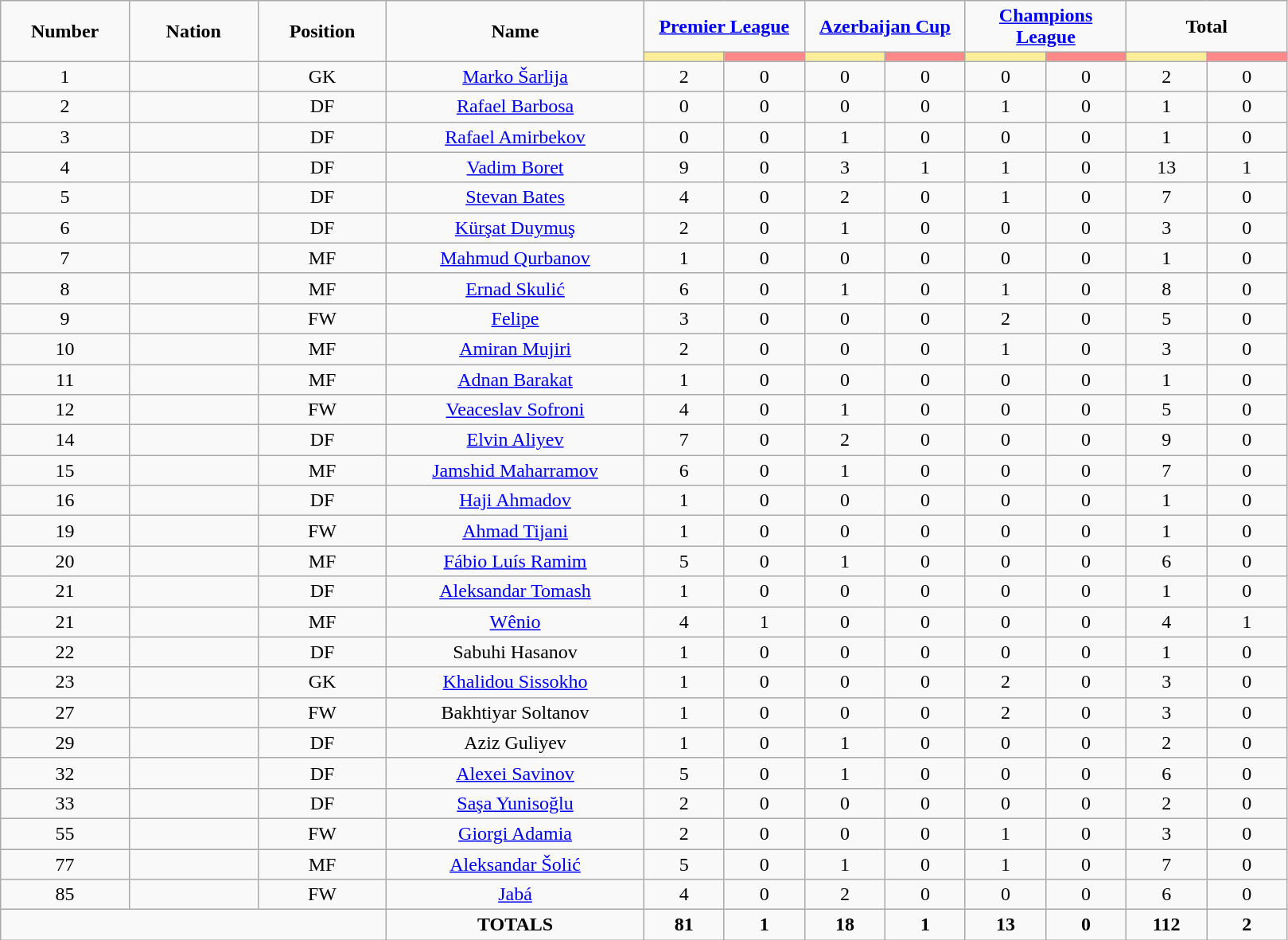<table class="wikitable" style="font-size: 100%; text-align: center;">
<tr>
<td rowspan="2" width="10%" align="center"><strong>Number</strong></td>
<td rowspan="2" width="10%" align="center"><strong>Nation</strong></td>
<td rowspan="2" width="10%" align="center"><strong>Position</strong></td>
<td rowspan="2" width="20%" align="center"><strong>Name</strong></td>
<td colspan="2" align="center"><strong><a href='#'>Premier League</a></strong></td>
<td colspan="2" align="center"><strong><a href='#'>Azerbaijan Cup</a></strong></td>
<td colspan="2" align="center"><strong><a href='#'>Champions League</a></strong></td>
<td colspan="2" align="center"><strong>Total</strong></td>
</tr>
<tr>
<th width=60 style="background: #FFEE99"></th>
<th width=60 style="background: #FF8888"></th>
<th width=60 style="background: #FFEE99"></th>
<th width=60 style="background: #FF8888"></th>
<th width=60 style="background: #FFEE99"></th>
<th width=60 style="background: #FF8888"></th>
<th width=60 style="background: #FFEE99"></th>
<th width=60 style="background: #FF8888"></th>
</tr>
<tr>
<td>1</td>
<td></td>
<td>GK</td>
<td><a href='#'>Marko Šarlija</a></td>
<td>2</td>
<td>0</td>
<td>0</td>
<td>0</td>
<td>0</td>
<td>0</td>
<td>2</td>
<td>0</td>
</tr>
<tr>
<td>2</td>
<td></td>
<td>DF</td>
<td><a href='#'>Rafael Barbosa</a></td>
<td>0</td>
<td>0</td>
<td>0</td>
<td>0</td>
<td>1</td>
<td>0</td>
<td>1</td>
<td>0</td>
</tr>
<tr>
<td>3</td>
<td></td>
<td>DF</td>
<td><a href='#'>Rafael Amirbekov</a></td>
<td>0</td>
<td>0</td>
<td>1</td>
<td>0</td>
<td>0</td>
<td>0</td>
<td>1</td>
<td>0</td>
</tr>
<tr>
<td>4</td>
<td></td>
<td>DF</td>
<td><a href='#'>Vadim Boret</a></td>
<td>9</td>
<td>0</td>
<td>3</td>
<td>1</td>
<td>1</td>
<td>0</td>
<td>13</td>
<td>1</td>
</tr>
<tr>
<td>5</td>
<td></td>
<td>DF</td>
<td><a href='#'>Stevan Bates</a></td>
<td>4</td>
<td>0</td>
<td>2</td>
<td>0</td>
<td>1</td>
<td>0</td>
<td>7</td>
<td>0</td>
</tr>
<tr>
<td>6</td>
<td></td>
<td>DF</td>
<td><a href='#'>Kürşat Duymuş</a></td>
<td>2</td>
<td>0</td>
<td>1</td>
<td>0</td>
<td>0</td>
<td>0</td>
<td>3</td>
<td>0</td>
</tr>
<tr>
<td>7</td>
<td></td>
<td>MF</td>
<td><a href='#'>Mahmud Qurbanov</a></td>
<td>1</td>
<td>0</td>
<td>0</td>
<td>0</td>
<td>0</td>
<td>0</td>
<td>1</td>
<td>0</td>
</tr>
<tr>
<td>8</td>
<td></td>
<td>MF</td>
<td><a href='#'>Ernad Skulić</a></td>
<td>6</td>
<td>0</td>
<td>1</td>
<td>0</td>
<td>1</td>
<td>0</td>
<td>8</td>
<td>0</td>
</tr>
<tr>
<td>9</td>
<td></td>
<td>FW</td>
<td><a href='#'>Felipe</a></td>
<td>3</td>
<td>0</td>
<td>0</td>
<td>0</td>
<td>2</td>
<td>0</td>
<td>5</td>
<td>0</td>
</tr>
<tr>
<td>10</td>
<td></td>
<td>MF</td>
<td><a href='#'>Amiran Mujiri</a></td>
<td>2</td>
<td>0</td>
<td>0</td>
<td>0</td>
<td>1</td>
<td>0</td>
<td>3</td>
<td>0</td>
</tr>
<tr>
<td>11</td>
<td></td>
<td>MF</td>
<td><a href='#'>Adnan Barakat</a></td>
<td>1</td>
<td>0</td>
<td>0</td>
<td>0</td>
<td>0</td>
<td>0</td>
<td>1</td>
<td>0</td>
</tr>
<tr>
<td>12</td>
<td></td>
<td>FW</td>
<td><a href='#'>Veaceslav Sofroni</a></td>
<td>4</td>
<td>0</td>
<td>1</td>
<td>0</td>
<td>0</td>
<td>0</td>
<td>5</td>
<td>0</td>
</tr>
<tr>
<td>14</td>
<td></td>
<td>DF</td>
<td><a href='#'>Elvin Aliyev</a></td>
<td>7</td>
<td>0</td>
<td>2</td>
<td>0</td>
<td>0</td>
<td>0</td>
<td>9</td>
<td>0</td>
</tr>
<tr>
<td>15</td>
<td></td>
<td>MF</td>
<td><a href='#'>Jamshid Maharramov</a></td>
<td>6</td>
<td>0</td>
<td>1</td>
<td>0</td>
<td>0</td>
<td>0</td>
<td>7</td>
<td>0</td>
</tr>
<tr>
<td>16</td>
<td></td>
<td>DF</td>
<td><a href='#'>Haji Ahmadov</a></td>
<td>1</td>
<td>0</td>
<td>0</td>
<td>0</td>
<td>0</td>
<td>0</td>
<td>1</td>
<td>0</td>
</tr>
<tr>
<td>19</td>
<td></td>
<td>FW</td>
<td><a href='#'>Ahmad Tijani</a></td>
<td>1</td>
<td>0</td>
<td>0</td>
<td>0</td>
<td>0</td>
<td>0</td>
<td>1</td>
<td>0</td>
</tr>
<tr>
<td>20</td>
<td></td>
<td>MF</td>
<td><a href='#'>Fábio Luís Ramim</a></td>
<td>5</td>
<td>0</td>
<td>1</td>
<td>0</td>
<td>0</td>
<td>0</td>
<td>6</td>
<td>0</td>
</tr>
<tr>
<td>21</td>
<td></td>
<td>DF</td>
<td><a href='#'>Aleksandar Tomash</a></td>
<td>1</td>
<td>0</td>
<td>0</td>
<td>0</td>
<td>0</td>
<td>0</td>
<td>1</td>
<td>0</td>
</tr>
<tr>
<td>21</td>
<td></td>
<td>MF</td>
<td><a href='#'>Wênio</a></td>
<td>4</td>
<td>1</td>
<td>0</td>
<td>0</td>
<td>0</td>
<td>0</td>
<td>4</td>
<td>1</td>
</tr>
<tr>
<td>22</td>
<td></td>
<td>DF</td>
<td>Sabuhi Hasanov</td>
<td>1</td>
<td>0</td>
<td>0</td>
<td>0</td>
<td>0</td>
<td>0</td>
<td>1</td>
<td>0</td>
</tr>
<tr>
<td>23</td>
<td></td>
<td>GK</td>
<td><a href='#'>Khalidou Sissokho</a></td>
<td>1</td>
<td>0</td>
<td>0</td>
<td>0</td>
<td>2</td>
<td>0</td>
<td>3</td>
<td>0</td>
</tr>
<tr>
<td>27</td>
<td></td>
<td>FW</td>
<td>Bakhtiyar Soltanov</td>
<td>1</td>
<td>0</td>
<td>0</td>
<td>0</td>
<td>2</td>
<td>0</td>
<td>3</td>
<td>0</td>
</tr>
<tr>
<td>29</td>
<td></td>
<td>DF</td>
<td>Aziz Guliyev</td>
<td>1</td>
<td>0</td>
<td>1</td>
<td>0</td>
<td>0</td>
<td>0</td>
<td>2</td>
<td>0</td>
</tr>
<tr>
<td>32</td>
<td></td>
<td>DF</td>
<td><a href='#'>Alexei Savinov</a></td>
<td>5</td>
<td>0</td>
<td>1</td>
<td>0</td>
<td>0</td>
<td>0</td>
<td>6</td>
<td>0</td>
</tr>
<tr>
<td>33</td>
<td></td>
<td>DF</td>
<td><a href='#'>Saşa Yunisoğlu</a></td>
<td>2</td>
<td>0</td>
<td>0</td>
<td>0</td>
<td>0</td>
<td>0</td>
<td>2</td>
<td>0</td>
</tr>
<tr>
<td>55</td>
<td></td>
<td>FW</td>
<td><a href='#'>Giorgi Adamia</a></td>
<td>2</td>
<td>0</td>
<td>0</td>
<td>0</td>
<td>1</td>
<td>0</td>
<td>3</td>
<td>0</td>
</tr>
<tr>
<td>77</td>
<td></td>
<td>MF</td>
<td><a href='#'>Aleksandar Šolić</a></td>
<td>5</td>
<td>0</td>
<td>1</td>
<td>0</td>
<td>1</td>
<td>0</td>
<td>7</td>
<td>0</td>
</tr>
<tr>
<td>85</td>
<td></td>
<td>FW</td>
<td><a href='#'>Jabá</a></td>
<td>4</td>
<td>0</td>
<td>2</td>
<td>0</td>
<td>0</td>
<td>0</td>
<td>6</td>
<td>0</td>
</tr>
<tr>
<td colspan="3"></td>
<td><strong>TOTALS</strong></td>
<td><strong>81</strong></td>
<td><strong>1</strong></td>
<td><strong>18</strong></td>
<td><strong>1</strong></td>
<td><strong>13</strong></td>
<td><strong>0</strong></td>
<td><strong>112</strong></td>
<td><strong>2</strong></td>
</tr>
</table>
